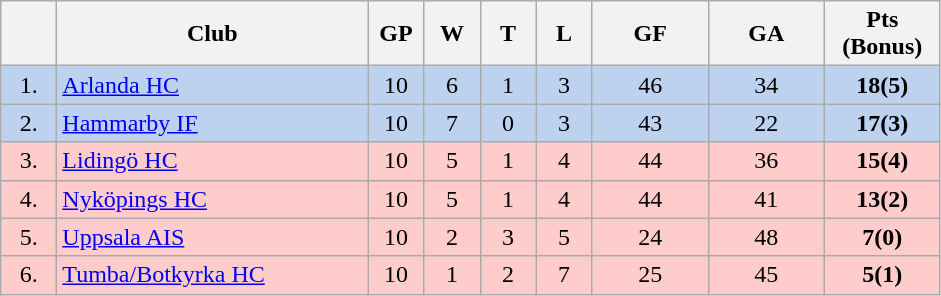<table class="wikitable">
<tr>
<th width="30"></th>
<th width="200">Club</th>
<th width="30">GP</th>
<th width="30">W</th>
<th width="30">T</th>
<th width="30">L</th>
<th width="70">GF</th>
<th width="70">GA</th>
<th width="70">Pts (Bonus)</th>
</tr>
<tr bgcolor="#BCD2EE" align="center">
<td>1.</td>
<td align="left"><a href='#'>Arlanda HC</a></td>
<td>10</td>
<td>6</td>
<td>1</td>
<td>3</td>
<td>46</td>
<td>34</td>
<td><strong>18(5)</strong></td>
</tr>
<tr bgcolor="#BCD2EE" align="center">
<td>2.</td>
<td align="left"><a href='#'>Hammarby IF</a></td>
<td>10</td>
<td>7</td>
<td>0</td>
<td>3</td>
<td>43</td>
<td>22</td>
<td><strong>17(3)</strong></td>
</tr>
<tr bgcolor="#FFCCCC" align="center">
<td>3.</td>
<td align="left"><a href='#'>Lidingö HC</a></td>
<td>10</td>
<td>5</td>
<td>1</td>
<td>4</td>
<td>44</td>
<td>36</td>
<td><strong>15(4)</strong></td>
</tr>
<tr bgcolor="#FFCCCC" align="center">
<td>4.</td>
<td align="left"><a href='#'>Nyköpings HC</a></td>
<td>10</td>
<td>5</td>
<td>1</td>
<td>4</td>
<td>44</td>
<td>41</td>
<td><strong>13(2)</strong></td>
</tr>
<tr bgcolor="#FFCCCC" align="center">
<td>5.</td>
<td align="left"><a href='#'>Uppsala AIS</a></td>
<td>10</td>
<td>2</td>
<td>3</td>
<td>5</td>
<td>24</td>
<td>48</td>
<td><strong>7(0)</strong></td>
</tr>
<tr bgcolor="#FFCCCC" align="center">
<td>6.</td>
<td align="left"><a href='#'>Tumba/Botkyrka HC</a></td>
<td>10</td>
<td>1</td>
<td>2</td>
<td>7</td>
<td>25</td>
<td>45</td>
<td><strong>5(1)</strong></td>
</tr>
</table>
